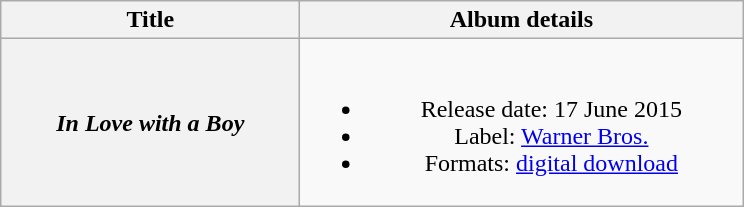<table class="wikitable plainrowheaders" style="text-align:center;">
<tr>
<th style="width:12em;">Title</th>
<th style="width:18em;">Album details</th>
</tr>
<tr>
<th scope="row"><em>In Love with a Boy</em></th>
<td><br><ul><li>Release date: 17 June 2015</li><li>Label: <a href='#'>Warner Bros.</a></li><li>Formats: <a href='#'>digital download</a></li></ul></td>
</tr>
</table>
